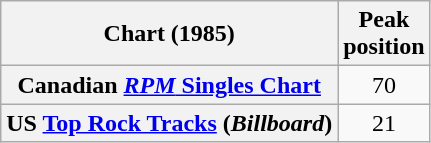<table class="wikitable sortable plainrowheaders">
<tr>
<th>Chart (1985)</th>
<th>Peak<br>position</th>
</tr>
<tr>
<th scope=row>Canadian <a href='#'><em>RPM</em> Singles Chart</a></th>
<td style="text-align:center;">70</td>
</tr>
<tr>
<th scope=row>US <a href='#'>Top Rock Tracks</a> (<em>Billboard</em>)</th>
<td style="text-align:center;">21</td>
</tr>
</table>
